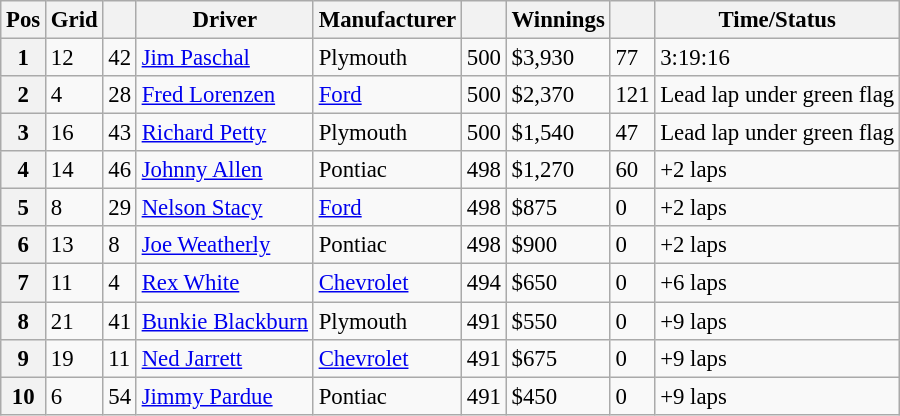<table class="sortable wikitable" style="font-size:95%">
<tr>
<th>Pos</th>
<th>Grid</th>
<th></th>
<th>Driver</th>
<th>Manufacturer</th>
<th></th>
<th>Winnings</th>
<th></th>
<th>Time/Status</th>
</tr>
<tr>
<th>1</th>
<td>12</td>
<td>42</td>
<td><a href='#'>Jim Paschal</a></td>
<td>Plymouth</td>
<td>500</td>
<td>$3,930</td>
<td>77</td>
<td>3:19:16</td>
</tr>
<tr>
<th>2</th>
<td>4</td>
<td>28</td>
<td><a href='#'>Fred Lorenzen</a></td>
<td><a href='#'>Ford</a></td>
<td>500</td>
<td>$2,370</td>
<td>121</td>
<td>Lead lap under green flag</td>
</tr>
<tr>
<th>3</th>
<td>16</td>
<td>43</td>
<td><a href='#'>Richard Petty</a></td>
<td>Plymouth</td>
<td>500</td>
<td>$1,540</td>
<td>47</td>
<td>Lead lap under green flag</td>
</tr>
<tr>
<th>4</th>
<td>14</td>
<td>46</td>
<td><a href='#'>Johnny Allen</a></td>
<td>Pontiac</td>
<td>498</td>
<td>$1,270</td>
<td>60</td>
<td>+2 laps</td>
</tr>
<tr>
<th>5</th>
<td>8</td>
<td>29</td>
<td><a href='#'>Nelson Stacy</a></td>
<td><a href='#'>Ford</a></td>
<td>498</td>
<td>$875</td>
<td>0</td>
<td>+2 laps</td>
</tr>
<tr>
<th>6</th>
<td>13</td>
<td>8</td>
<td><a href='#'>Joe Weatherly</a></td>
<td>Pontiac</td>
<td>498</td>
<td>$900</td>
<td>0</td>
<td>+2 laps</td>
</tr>
<tr>
<th>7</th>
<td>11</td>
<td>4</td>
<td><a href='#'>Rex White</a></td>
<td><a href='#'>Chevrolet</a></td>
<td>494</td>
<td>$650</td>
<td>0</td>
<td>+6 laps</td>
</tr>
<tr>
<th>8</th>
<td>21</td>
<td>41</td>
<td><a href='#'>Bunkie Blackburn</a></td>
<td>Plymouth</td>
<td>491</td>
<td>$550</td>
<td>0</td>
<td>+9 laps</td>
</tr>
<tr>
<th>9</th>
<td>19</td>
<td>11</td>
<td><a href='#'>Ned Jarrett</a></td>
<td><a href='#'>Chevrolet</a></td>
<td>491</td>
<td>$675</td>
<td>0</td>
<td>+9 laps</td>
</tr>
<tr>
<th>10</th>
<td>6</td>
<td>54</td>
<td><a href='#'>Jimmy Pardue</a></td>
<td>Pontiac</td>
<td>491</td>
<td>$450</td>
<td>0</td>
<td>+9 laps</td>
</tr>
</table>
